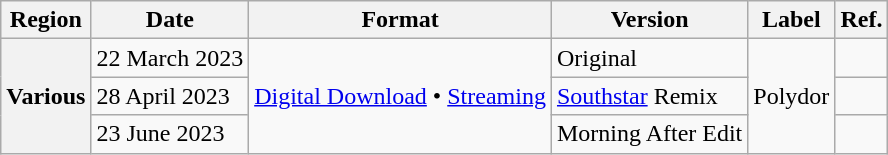<table class="wikitable plainrowheaders">
<tr>
<th scope="col">Region</th>
<th scope="col">Date</th>
<th scope="col">Format</th>
<th scope="col">Version</th>
<th scope="col">Label</th>
<th scope="col">Ref.</th>
</tr>
<tr>
<th scope="row" rowspan="3">Various</th>
<td>22 March 2023</td>
<td rowspan="3"><a href='#'>Digital Download</a> • <a href='#'>Streaming</a></td>
<td>Original</td>
<td rowspan="3">Polydor</td>
<td></td>
</tr>
<tr>
<td>28 April 2023</td>
<td><a href='#'>Southstar</a> Remix</td>
<td></td>
</tr>
<tr>
<td>23 June 2023</td>
<td>Morning After Edit</td>
<td></td>
</tr>
</table>
